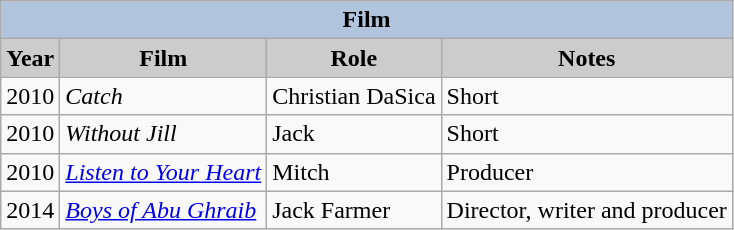<table class="wikitable">
<tr>
<th colspan=4 style="background:#B0C4DE;">Film</th>
</tr>
<tr align="center">
<th style="background: #CCCCCC;">Year</th>
<th style="background: #CCCCCC;">Film</th>
<th style="background: #CCCCCC;">Role</th>
<th style="background: #CCCCCC;">Notes</th>
</tr>
<tr>
<td>2010</td>
<td><em>Catch</em></td>
<td>Christian DaSica</td>
<td>Short</td>
</tr>
<tr>
<td>2010</td>
<td><em>Without Jill</em></td>
<td>Jack</td>
<td>Short</td>
</tr>
<tr>
<td>2010</td>
<td><em><a href='#'>Listen to Your Heart</a></em></td>
<td>Mitch</td>
<td>Producer</td>
</tr>
<tr>
<td>2014</td>
<td><em><a href='#'>Boys of Abu Ghraib</a></em></td>
<td>Jack Farmer</td>
<td>Director, writer and producer</td>
</tr>
</table>
